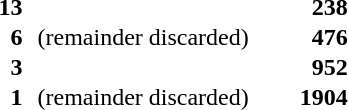<table style="text-align:right;border-collapse:collapse;">
<tr>
<td><strong>13</strong></td>
<td></td>
<td><strong>238</strong></td>
<td></td>
</tr>
<tr>
<td><strong>6</strong></td>
<td>  (remainder discarded)</td>
<td><strong>476</strong></td>
<td></td>
</tr>
<tr>
<td><strong>3</strong></td>
<td></td>
<td><strong>952</strong></td>
<td></td>
</tr>
<tr>
<td><strong>1</strong></td>
<td>  (remainder discarded)</td>
<td><strong>1904</strong></td>
<td></td>
</tr>
<tr>
<td style="width:4em;"> </td>
<td> </td>
<td style="width:4em;"> </td>
</tr>
</table>
